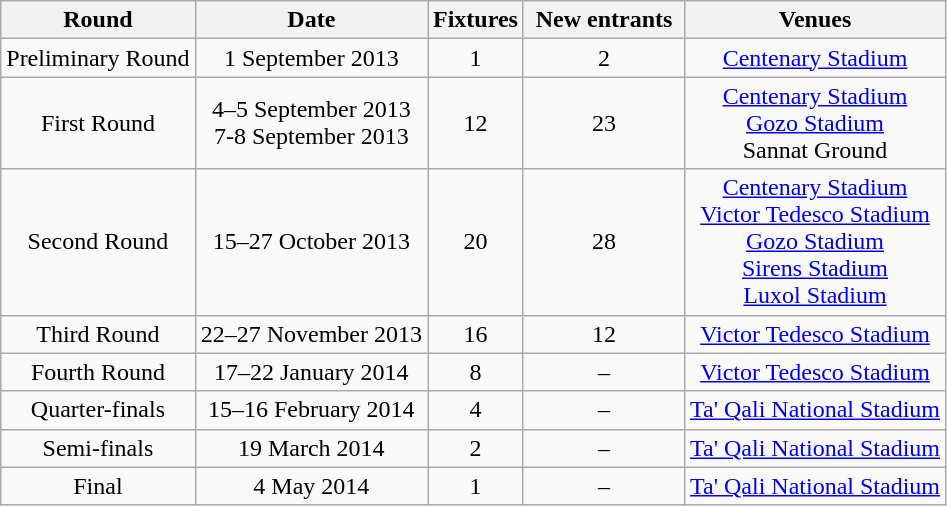<table class="wikitable">
<tr>
<th>Round</th>
<th>Date</th>
<th>Fixtures</th>
<th width=100>New entrants</th>
<th>Venues</th>
</tr>
<tr align=center>
<td>Preliminary Round</td>
<td>1 September 2013</td>
<td>1</td>
<td>2</td>
<td><a href='#'>Centenary Stadium</a></td>
</tr>
<tr align=center>
<td>First Round</td>
<td>4–5 September 2013<br>7-8 September 2013</td>
<td>12</td>
<td>23</td>
<td><a href='#'>Centenary Stadium</a><br><a href='#'>Gozo Stadium</a><br>Sannat Ground</td>
</tr>
<tr align=center>
<td>Second Round</td>
<td>15–27 October 2013</td>
<td>20</td>
<td>28</td>
<td><a href='#'>Centenary Stadium</a><br><a href='#'>Victor Tedesco Stadium</a><br><a href='#'>Gozo Stadium</a><br><a href='#'>Sirens Stadium</a><br><a href='#'>Luxol Stadium</a></td>
</tr>
<tr align=center>
<td>Third Round</td>
<td>22–27 November 2013</td>
<td>16</td>
<td>12</td>
<td><a href='#'>Victor Tedesco Stadium</a></td>
</tr>
<tr align=center>
<td>Fourth Round</td>
<td>17–22 January 2014</td>
<td>8</td>
<td>–</td>
<td><a href='#'>Victor Tedesco Stadium</a></td>
</tr>
<tr align=center>
<td>Quarter-finals</td>
<td>15–16 February 2014</td>
<td>4</td>
<td>–</td>
<td><a href='#'>Ta' Qali National Stadium</a></td>
</tr>
<tr align=center>
<td>Semi-finals</td>
<td>19 March 2014</td>
<td>2</td>
<td>–</td>
<td><a href='#'>Ta' Qali National Stadium</a></td>
</tr>
<tr align=center>
<td>Final</td>
<td>4 May 2014</td>
<td>1</td>
<td>–</td>
<td><a href='#'>Ta' Qali National Stadium</a></td>
</tr>
</table>
